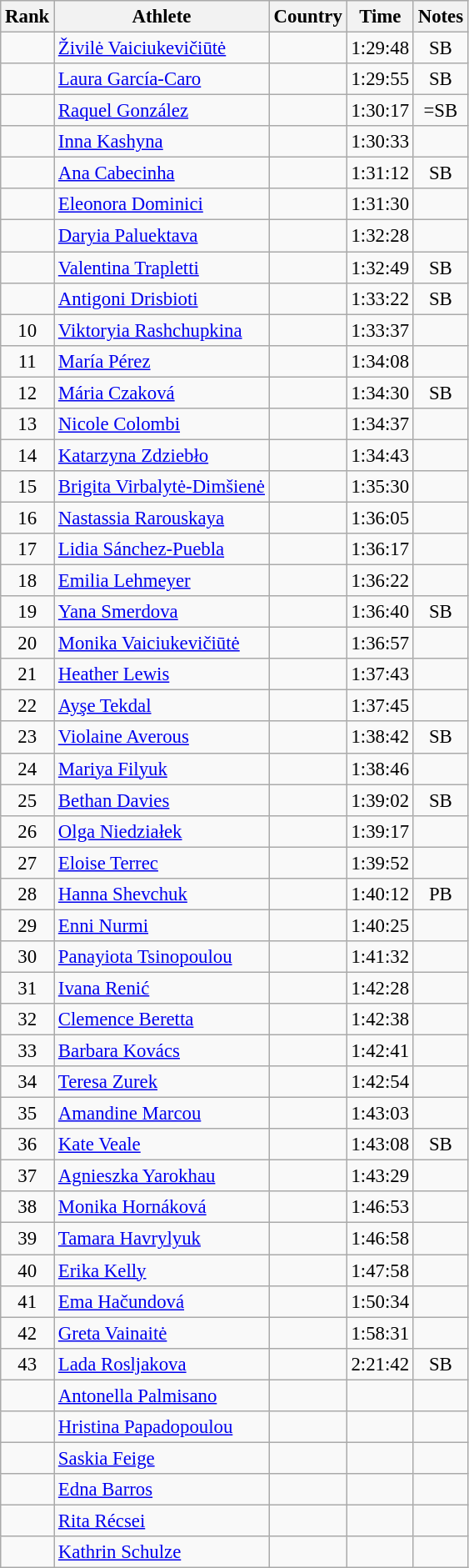<table class="wikitable sortable" style=" text-align:center; font-size:95%;">
<tr>
<th>Rank</th>
<th>Athlete</th>
<th>Country</th>
<th>Time</th>
<th>Notes</th>
</tr>
<tr>
<td></td>
<td align=left><a href='#'>Živilė Vaiciukevičiūtė</a></td>
<td align=left></td>
<td>1:29:48</td>
<td>SB</td>
</tr>
<tr>
<td></td>
<td align=left><a href='#'>Laura García-Caro</a></td>
<td align=left></td>
<td>1:29:55</td>
<td>SB</td>
</tr>
<tr>
<td></td>
<td align=left><a href='#'>Raquel González</a></td>
<td align=left></td>
<td>1:30:17</td>
<td>=SB</td>
</tr>
<tr>
<td></td>
<td align=left><a href='#'>Inna Kashyna</a></td>
<td align=left></td>
<td>1:30:33</td>
<td></td>
</tr>
<tr>
<td></td>
<td align=left><a href='#'>Ana Cabecinha</a></td>
<td align=left></td>
<td>1:31:12</td>
<td>SB</td>
</tr>
<tr>
<td></td>
<td align=left><a href='#'>Eleonora Dominici</a></td>
<td align=left></td>
<td>1:31:30</td>
<td></td>
</tr>
<tr>
<td></td>
<td align=left><a href='#'>Daryia Paluektava</a></td>
<td align=left></td>
<td>1:32:28</td>
<td></td>
</tr>
<tr>
<td></td>
<td align=left><a href='#'>Valentina Trapletti</a></td>
<td align=left></td>
<td>1:32:49</td>
<td>SB</td>
</tr>
<tr>
<td></td>
<td align=left><a href='#'>Antigoni Drisbioti</a></td>
<td align=left></td>
<td>1:33:22</td>
<td>SB</td>
</tr>
<tr>
<td>10</td>
<td align=left><a href='#'>Viktoryia Rashchupkina</a></td>
<td align=left></td>
<td>1:33:37</td>
<td></td>
</tr>
<tr>
<td>11</td>
<td align=left><a href='#'>María Pérez</a></td>
<td align=left></td>
<td>1:34:08</td>
<td></td>
</tr>
<tr>
<td>12</td>
<td align=left><a href='#'>Mária Czaková</a></td>
<td align=left></td>
<td>1:34:30</td>
<td>SB</td>
</tr>
<tr>
<td>13</td>
<td align=left><a href='#'>Nicole Colombi</a></td>
<td align=left></td>
<td>1:34:37</td>
<td></td>
</tr>
<tr>
<td>14</td>
<td align=left><a href='#'>Katarzyna Zdziebło</a></td>
<td align=left></td>
<td>1:34:43</td>
<td></td>
</tr>
<tr>
<td>15</td>
<td align=left><a href='#'>Brigita Virbalytė-Dimšienė</a></td>
<td align=left></td>
<td>1:35:30</td>
<td></td>
</tr>
<tr>
<td>16</td>
<td align=left><a href='#'>Nastassia Rarouskaya</a></td>
<td align=left></td>
<td>1:36:05</td>
<td></td>
</tr>
<tr>
<td>17</td>
<td align=left><a href='#'>Lidia Sánchez-Puebla</a></td>
<td align=left></td>
<td>1:36:17</td>
<td></td>
</tr>
<tr>
<td>18</td>
<td align=left><a href='#'>Emilia Lehmeyer</a></td>
<td align=left></td>
<td>1:36:22</td>
<td></td>
</tr>
<tr>
<td>19</td>
<td align=left><a href='#'>Yana Smerdova</a></td>
<td align=left></td>
<td>1:36:40</td>
<td>SB</td>
</tr>
<tr>
<td>20</td>
<td align=left><a href='#'>Monika Vaiciukevičiūtė</a></td>
<td align=left></td>
<td>1:36:57</td>
<td></td>
</tr>
<tr>
<td>21</td>
<td align=left><a href='#'>Heather Lewis</a></td>
<td align=left></td>
<td>1:37:43</td>
<td></td>
</tr>
<tr>
<td>22</td>
<td align=left><a href='#'>Ayşe Tekdal</a></td>
<td align=left></td>
<td>1:37:45</td>
<td></td>
</tr>
<tr>
<td>23</td>
<td align=left><a href='#'>Violaine Averous</a></td>
<td align=left></td>
<td>1:38:42</td>
<td>SB</td>
</tr>
<tr>
<td>24</td>
<td align=left><a href='#'>Mariya Filyuk</a></td>
<td align=left></td>
<td>1:38:46</td>
<td></td>
</tr>
<tr>
<td>25</td>
<td align=left><a href='#'>Bethan Davies</a></td>
<td align=left></td>
<td>1:39:02</td>
<td>SB</td>
</tr>
<tr>
<td>26</td>
<td align=left><a href='#'>Olga Niedziałek</a></td>
<td align=left></td>
<td>1:39:17</td>
<td></td>
</tr>
<tr>
<td>27</td>
<td align=left><a href='#'>Eloise Terrec</a></td>
<td align=left></td>
<td>1:39:52</td>
<td></td>
</tr>
<tr>
<td>28</td>
<td align=left><a href='#'>Hanna Shevchuk</a></td>
<td align=left></td>
<td>1:40:12</td>
<td>PB</td>
</tr>
<tr>
<td>29</td>
<td align=left><a href='#'>Enni Nurmi</a></td>
<td align=left></td>
<td>1:40:25</td>
<td></td>
</tr>
<tr>
<td>30</td>
<td align=left><a href='#'>Panayiota Tsinopoulou</a></td>
<td align=left></td>
<td>1:41:32</td>
<td></td>
</tr>
<tr>
<td>31</td>
<td align=left><a href='#'>Ivana Renić</a></td>
<td align=left></td>
<td>1:42:28</td>
<td></td>
</tr>
<tr>
<td>32</td>
<td align=left><a href='#'>Clemence Beretta</a></td>
<td align=left></td>
<td>1:42:38</td>
<td></td>
</tr>
<tr>
<td>33</td>
<td align=left><a href='#'>Barbara Kovács</a></td>
<td align=left></td>
<td>1:42:41</td>
<td></td>
</tr>
<tr>
<td>34</td>
<td align=left><a href='#'>Teresa Zurek</a></td>
<td align=left></td>
<td>1:42:54</td>
<td></td>
</tr>
<tr>
<td>35</td>
<td align=left><a href='#'>Amandine Marcou</a></td>
<td align=left></td>
<td>1:43:03</td>
<td></td>
</tr>
<tr>
<td>36</td>
<td align=left><a href='#'>Kate Veale</a></td>
<td align=left></td>
<td>1:43:08</td>
<td>SB</td>
</tr>
<tr>
<td>37</td>
<td align=left><a href='#'>Agnieszka Yarokhau</a></td>
<td align=left></td>
<td>1:43:29</td>
<td></td>
</tr>
<tr>
<td>38</td>
<td align=left><a href='#'>Monika Hornáková</a></td>
<td align=left></td>
<td>1:46:53</td>
<td></td>
</tr>
<tr>
<td>39</td>
<td align=left><a href='#'>Tamara Havrylyuk</a></td>
<td align=left></td>
<td>1:46:58</td>
<td></td>
</tr>
<tr>
<td>40</td>
<td align=left><a href='#'>Erika Kelly</a></td>
<td align=left></td>
<td>1:47:58</td>
<td></td>
</tr>
<tr>
<td>41</td>
<td align=left><a href='#'>Ema Hačundová</a></td>
<td align=left></td>
<td>1:50:34</td>
<td></td>
</tr>
<tr>
<td>42</td>
<td align=left><a href='#'>Greta Vainaitė</a></td>
<td align=left></td>
<td>1:58:31</td>
<td></td>
</tr>
<tr>
<td>43</td>
<td align=left><a href='#'>Lada Rosljakova</a></td>
<td align=left></td>
<td>2:21:42</td>
<td>SB</td>
</tr>
<tr>
<td></td>
<td align=left><a href='#'>Antonella Palmisano</a></td>
<td align=left></td>
<td></td>
<td></td>
</tr>
<tr>
<td></td>
<td align=left><a href='#'>Hristina Papadopoulou</a></td>
<td align=left></td>
<td></td>
<td></td>
</tr>
<tr>
<td></td>
<td align=left><a href='#'>Saskia Feige</a></td>
<td align=left></td>
<td></td>
<td></td>
</tr>
<tr>
<td></td>
<td align=left><a href='#'>Edna Barros</a></td>
<td align=left></td>
<td></td>
<td></td>
</tr>
<tr>
<td></td>
<td align=left><a href='#'>Rita Récsei</a></td>
<td align=left></td>
<td></td>
<td></td>
</tr>
<tr>
<td></td>
<td align=left><a href='#'>Kathrin Schulze</a></td>
<td align=left></td>
<td></td>
<td></td>
</tr>
</table>
